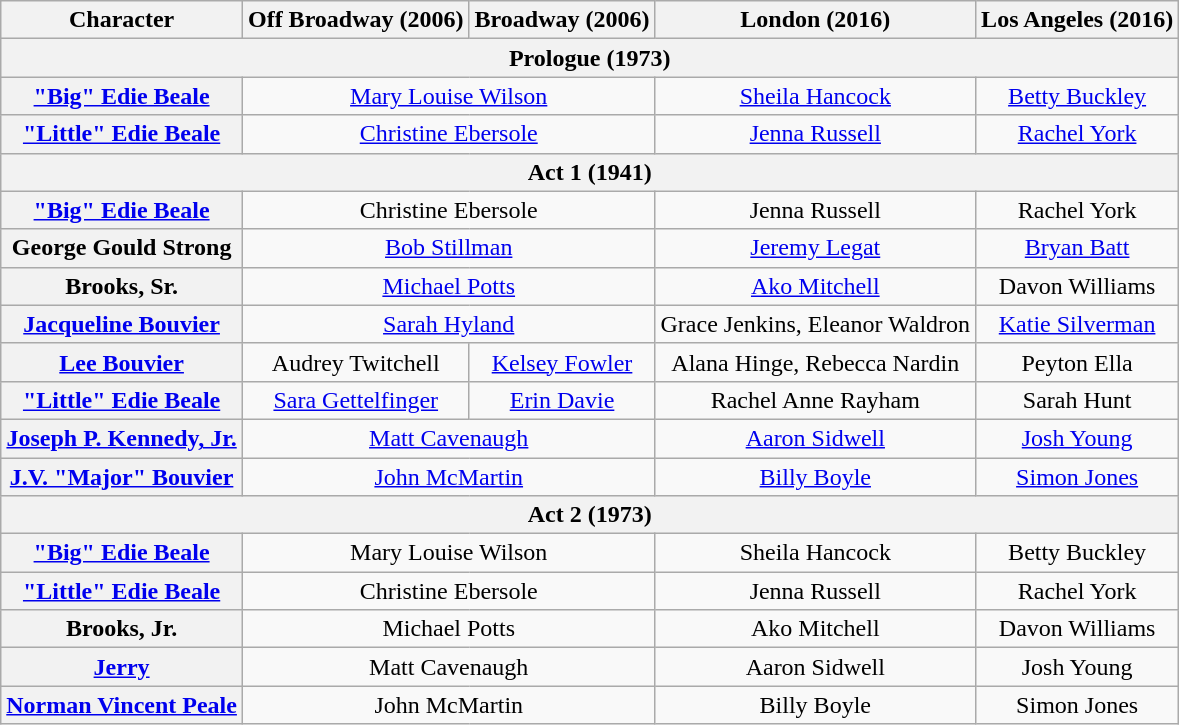<table class="wikitable" style="width:1000;">
<tr>
<th>Character</th>
<th>Off Broadway (2006)</th>
<th>Broadway (2006)</th>
<th>London (2016)</th>
<th>Los Angeles (2016)</th>
</tr>
<tr>
<th colspan='5' align=center>Prologue (1973)</th>
</tr>
<tr>
<th><a href='#'>"Big" Edie Beale</a></th>
<td colspan='2' align=center><a href='#'>Mary Louise Wilson</a></td>
<td colspan='1' align=center><a href='#'>Sheila Hancock</a></td>
<td colspan='1' align=center><a href='#'>Betty Buckley</a></td>
</tr>
<tr>
<th><a href='#'>"Little" Edie Beale</a></th>
<td colspan='2' align=center><a href='#'>Christine Ebersole</a></td>
<td colspan='1' align=center><a href='#'>Jenna Russell</a></td>
<td colspan='1' align=center><a href='#'>Rachel York</a></td>
</tr>
<tr>
<th colspan='5' align=center>Act 1 (1941)</th>
</tr>
<tr>
<th><a href='#'>"Big" Edie Beale</a></th>
<td colspan='2' align=center>Christine Ebersole</td>
<td colspan='1' align=center>Jenna Russell</td>
<td colspan='1' align=center>Rachel York</td>
</tr>
<tr>
<th>George Gould Strong</th>
<td colspan='2' align=center><a href='#'>Bob Stillman</a></td>
<td colspan='1' align=center><a href='#'>Jeremy Legat</a></td>
<td colspan='2' align=center><a href='#'>Bryan Batt</a></td>
</tr>
<tr>
<th>Brooks, Sr.</th>
<td colspan='2' align=center><a href='#'>Michael Potts</a></td>
<td colspan='1' align=center><a href='#'>Ako Mitchell</a></td>
<td colspan='1' align=center>Davon Williams</td>
</tr>
<tr>
<th><a href='#'>Jacqueline Bouvier</a></th>
<td colspan='2' align=center><a href='#'>Sarah Hyland</a></td>
<td colspan='1' align=center>Grace Jenkins, Eleanor Waldron</td>
<td colspan='1' align=center><a href='#'>Katie Silverman</a></td>
</tr>
<tr>
<th><a href='#'>Lee Bouvier</a></th>
<td colspan='1' align=center>Audrey Twitchell</td>
<td colspan='1' align=center><a href='#'>Kelsey Fowler</a></td>
<td colspan='1' align=center>Alana Hinge, Rebecca Nardin</td>
<td colspan='1' align=center>Peyton Ella</td>
</tr>
<tr>
<th><a href='#'>"Little" Edie Beale</a></th>
<td colspan='1' align=center><a href='#'>Sara Gettelfinger</a></td>
<td colspan='1' align=center><a href='#'>Erin Davie</a></td>
<td colspan='1' align=center>Rachel Anne Rayham</td>
<td colspan='1' align=center>Sarah Hunt</td>
</tr>
<tr>
<th><a href='#'>Joseph P. Kennedy, Jr.</a></th>
<td colspan='2' align=center><a href='#'>Matt Cavenaugh</a></td>
<td colspan='1' align=center><a href='#'>Aaron Sidwell</a></td>
<td colspan='1' align=center><a href='#'>Josh Young</a></td>
</tr>
<tr>
<th><a href='#'>J.V. "Major" Bouvier</a></th>
<td colspan='2' align=center><a href='#'>John McMartin</a></td>
<td colspan='1' align=center><a href='#'>Billy Boyle</a></td>
<td colspan='1' align=center><a href='#'>Simon Jones</a></td>
</tr>
<tr>
<th colspan='5' align=center>Act 2 (1973)</th>
</tr>
<tr>
<th><a href='#'>"Big" Edie Beale</a></th>
<td colspan='2' align=center>Mary Louise Wilson</td>
<td colspan='1' align=center>Sheila Hancock</td>
<td colspan='1' align=center>Betty Buckley</td>
</tr>
<tr>
<th><a href='#'>"Little" Edie Beale</a></th>
<td colspan='2' align=center>Christine Ebersole</td>
<td colspan='1' align=center>Jenna Russell</td>
<td colspan='1' align=center>Rachel York</td>
</tr>
<tr>
<th>Brooks, Jr.</th>
<td colspan='2' align=center>Michael Potts</td>
<td colspan='1' align=center>Ako Mitchell</td>
<td colspan='1' align=center>Davon Williams</td>
</tr>
<tr>
<th><a href='#'>Jerry</a></th>
<td colspan='2' align=center>Matt Cavenaugh</td>
<td colspan='1' align=center>Aaron Sidwell</td>
<td colspan='1' align=center>Josh Young</td>
</tr>
<tr>
<th><a href='#'>Norman Vincent Peale</a></th>
<td colspan='2' align=center>John McMartin</td>
<td colspan='1' align=center>Billy Boyle</td>
<td colspan='1' align=center>Simon Jones</td>
</tr>
</table>
